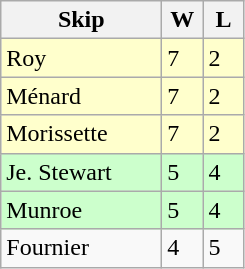<table class="wikitable">
<tr>
<th width=100px>Skip</th>
<th width=20px>W</th>
<th width=20px>L</th>
</tr>
<tr bgcolor=#ffffcc>
<td>Roy</td>
<td>7</td>
<td>2</td>
</tr>
<tr bgcolor=#ffffcc>
<td>Ménard</td>
<td>7</td>
<td>2</td>
</tr>
<tr bgcolor=#ffffcc>
<td>Morissette</td>
<td>7</td>
<td>2</td>
</tr>
<tr bgcolor=#ccffcc>
<td>Je. Stewart</td>
<td>5</td>
<td>4</td>
</tr>
<tr bgcolor=#ccffcc>
<td>Munroe</td>
<td>5</td>
<td>4</td>
</tr>
<tr>
<td>Fournier</td>
<td>4</td>
<td>5</td>
</tr>
</table>
